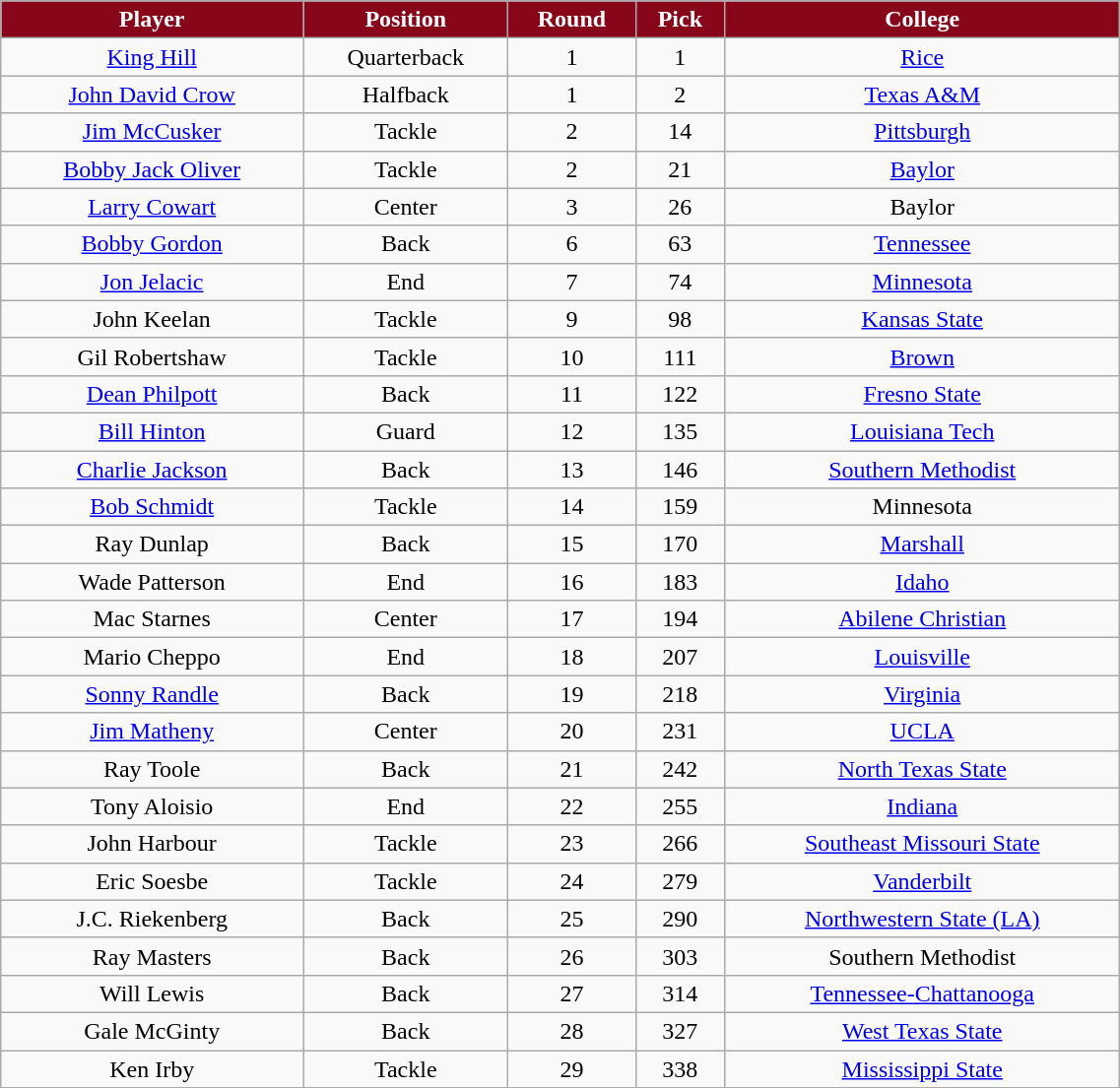<table class="wikitable" width="60%">
<tr align="center"  style="background:#870619;color:#FFFFFF;">
<td><strong>Player</strong></td>
<td><strong>Position</strong></td>
<td><strong>Round</strong></td>
<td><strong>Pick</strong></td>
<td><strong>College</strong></td>
</tr>
<tr align="center" bgcolor="">
<td><a href='#'>King Hill</a></td>
<td>Quarterback</td>
<td>1</td>
<td>1</td>
<td><a href='#'>Rice</a></td>
</tr>
<tr align="center" bgcolor="">
<td><a href='#'>John David Crow</a></td>
<td>Halfback</td>
<td>1</td>
<td>2</td>
<td><a href='#'>Texas A&M</a></td>
</tr>
<tr align="center" bgcolor="">
<td><a href='#'>Jim McCusker</a></td>
<td>Tackle</td>
<td>2</td>
<td>14</td>
<td><a href='#'>Pittsburgh</a></td>
</tr>
<tr align="center" bgcolor="">
<td><a href='#'>Bobby Jack Oliver</a></td>
<td>Tackle</td>
<td>2</td>
<td>21</td>
<td><a href='#'>Baylor</a></td>
</tr>
<tr align="center" bgcolor="">
<td><a href='#'>Larry Cowart</a></td>
<td>Center</td>
<td>3</td>
<td>26</td>
<td>Baylor</td>
</tr>
<tr align="center" bgcolor="">
<td><a href='#'>Bobby Gordon</a></td>
<td>Back</td>
<td>6</td>
<td>63</td>
<td><a href='#'>Tennessee</a></td>
</tr>
<tr align="center" bgcolor="">
<td><a href='#'>Jon Jelacic</a></td>
<td>End</td>
<td>7</td>
<td>74</td>
<td><a href='#'>Minnesota</a></td>
</tr>
<tr align="center" bgcolor="">
<td>John Keelan</td>
<td>Tackle</td>
<td>9</td>
<td>98</td>
<td><a href='#'>Kansas State</a></td>
</tr>
<tr align="center" bgcolor="">
<td>Gil Robertshaw</td>
<td>Tackle</td>
<td>10</td>
<td>111</td>
<td><a href='#'>Brown</a></td>
</tr>
<tr align="center" bgcolor="">
<td><a href='#'>Dean Philpott</a></td>
<td>Back</td>
<td>11</td>
<td>122</td>
<td><a href='#'>Fresno State</a></td>
</tr>
<tr align="center" bgcolor="">
<td><a href='#'>Bill Hinton</a></td>
<td>Guard</td>
<td>12</td>
<td>135</td>
<td><a href='#'>Louisiana Tech</a></td>
</tr>
<tr align="center" bgcolor="">
<td><a href='#'>Charlie Jackson</a></td>
<td>Back</td>
<td>13</td>
<td>146</td>
<td><a href='#'>Southern Methodist</a></td>
</tr>
<tr align="center" bgcolor="">
<td><a href='#'>Bob Schmidt</a></td>
<td>Tackle</td>
<td>14</td>
<td>159</td>
<td>Minnesota</td>
</tr>
<tr align="center" bgcolor="">
<td>Ray Dunlap</td>
<td>Back</td>
<td>15</td>
<td>170</td>
<td><a href='#'>Marshall</a></td>
</tr>
<tr align="center" bgcolor="">
<td>Wade Patterson</td>
<td>End</td>
<td>16</td>
<td>183</td>
<td><a href='#'>Idaho</a></td>
</tr>
<tr align="center" bgcolor="">
<td>Mac Starnes</td>
<td>Center</td>
<td>17</td>
<td>194</td>
<td><a href='#'>Abilene Christian</a></td>
</tr>
<tr align="center" bgcolor="">
<td>Mario Cheppo</td>
<td>End</td>
<td>18</td>
<td>207</td>
<td><a href='#'>Louisville</a></td>
</tr>
<tr align="center" bgcolor="">
<td><a href='#'>Sonny Randle</a></td>
<td>Back</td>
<td>19</td>
<td>218</td>
<td><a href='#'>Virginia</a></td>
</tr>
<tr align="center" bgcolor="">
<td><a href='#'>Jim Matheny</a></td>
<td>Center</td>
<td>20</td>
<td>231</td>
<td><a href='#'>UCLA</a></td>
</tr>
<tr align="center" bgcolor="">
<td>Ray Toole</td>
<td>Back</td>
<td>21</td>
<td>242</td>
<td><a href='#'>North Texas State</a></td>
</tr>
<tr align="center" bgcolor="">
<td>Tony Aloisio</td>
<td>End</td>
<td>22</td>
<td>255</td>
<td><a href='#'>Indiana</a></td>
</tr>
<tr align="center" bgcolor="">
<td>John Harbour</td>
<td>Tackle</td>
<td>23</td>
<td>266</td>
<td><a href='#'>Southeast Missouri State</a></td>
</tr>
<tr align="center" bgcolor="">
<td>Eric Soesbe</td>
<td>Tackle</td>
<td>24</td>
<td>279</td>
<td><a href='#'>Vanderbilt</a></td>
</tr>
<tr align="center" bgcolor="">
<td>J.C. Riekenberg</td>
<td>Back</td>
<td>25</td>
<td>290</td>
<td><a href='#'>Northwestern State (LA)</a></td>
</tr>
<tr align="center" bgcolor="">
<td>Ray Masters</td>
<td>Back</td>
<td>26</td>
<td>303</td>
<td>Southern Methodist</td>
</tr>
<tr align="center" bgcolor="">
<td>Will Lewis</td>
<td>Back</td>
<td>27</td>
<td>314</td>
<td><a href='#'>Tennessee-Chattanooga</a></td>
</tr>
<tr align="center" bgcolor="">
<td>Gale McGinty</td>
<td>Back</td>
<td>28</td>
<td>327</td>
<td><a href='#'>West Texas State</a></td>
</tr>
<tr align="center" bgcolor="">
<td>Ken Irby</td>
<td>Tackle</td>
<td>29</td>
<td>338</td>
<td><a href='#'>Mississippi State</a></td>
</tr>
<tr align="center" bgcolor="">
</tr>
</table>
